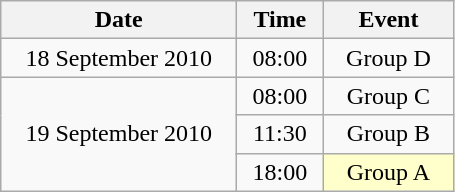<table class = "wikitable" style="text-align:center;">
<tr>
<th width=150>Date</th>
<th width=50>Time</th>
<th width=80>Event</th>
</tr>
<tr>
<td>18 September 2010</td>
<td>08:00</td>
<td>Group D</td>
</tr>
<tr>
<td rowspan=3>19 September 2010</td>
<td>08:00</td>
<td>Group C</td>
</tr>
<tr>
<td>11:30</td>
<td>Group B</td>
</tr>
<tr>
<td>18:00</td>
<td bgcolor=ffffcc>Group A</td>
</tr>
</table>
